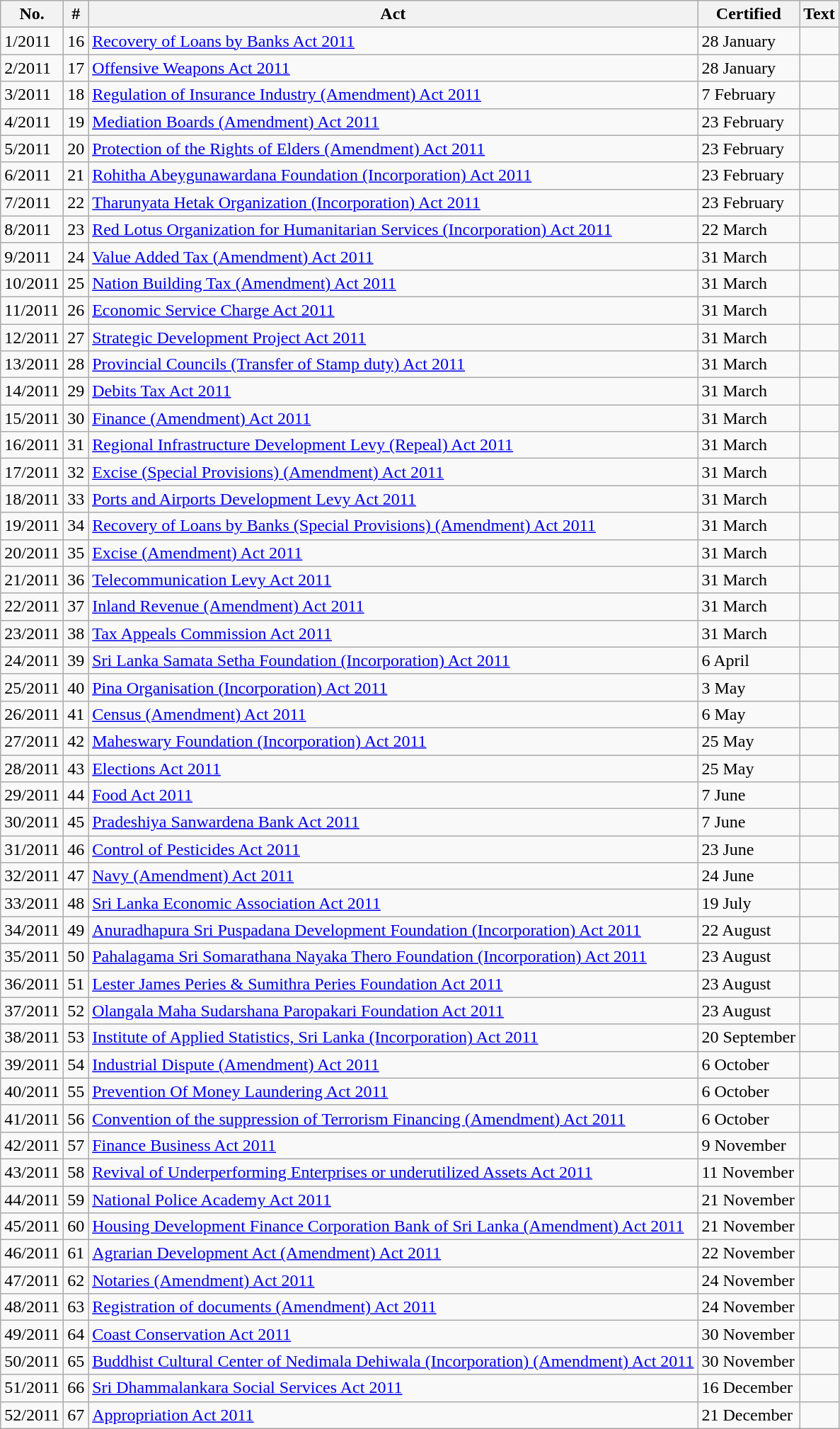<table class="wikitable sortable">
<tr>
<th>No.</th>
<th>#</th>
<th>Act</th>
<th>Certified</th>
<th>Text</th>
</tr>
<tr>
<td>1/2011</td>
<td>16</td>
<td><a href='#'>Recovery of Loans by Banks Act 2011</a></td>
<td>28 January</td>
<td></td>
</tr>
<tr>
<td>2/2011</td>
<td>17</td>
<td><a href='#'>Offensive Weapons Act 2011</a></td>
<td>28 January</td>
<td></td>
</tr>
<tr>
<td>3/2011</td>
<td>18</td>
<td><a href='#'>Regulation of Insurance Industry (Amendment) Act 2011</a></td>
<td>7 February</td>
<td></td>
</tr>
<tr>
<td>4/2011</td>
<td>19</td>
<td><a href='#'>Mediation Boards (Amendment) Act 2011</a></td>
<td>23 February</td>
<td></td>
</tr>
<tr>
<td>5/2011</td>
<td>20</td>
<td><a href='#'>Protection of the Rights of Elders (Amendment) Act 2011</a></td>
<td>23 February</td>
<td></td>
</tr>
<tr>
<td>6/2011</td>
<td>21</td>
<td><a href='#'>Rohitha Abeygunawardana Foundation (Incorporation) Act 2011</a></td>
<td>23 February</td>
<td></td>
</tr>
<tr>
<td>7/2011</td>
<td>22</td>
<td><a href='#'>Tharunyata Hetak Organization (Incorporation) Act 2011</a></td>
<td>23 February</td>
<td></td>
</tr>
<tr>
<td>8/2011</td>
<td>23</td>
<td><a href='#'>Red Lotus Organization for Humanitarian Services (Incorporation) Act 2011</a></td>
<td>22 March</td>
<td></td>
</tr>
<tr>
<td>9/2011</td>
<td>24</td>
<td><a href='#'>Value Added Tax (Amendment) Act 2011</a></td>
<td>31 March</td>
<td></td>
</tr>
<tr>
<td>10/2011</td>
<td>25</td>
<td><a href='#'>Nation Building Tax (Amendment) Act 2011</a></td>
<td>31 March</td>
<td></td>
</tr>
<tr>
<td>11/2011</td>
<td>26</td>
<td><a href='#'>Economic Service Charge Act 2011</a></td>
<td>31 March</td>
<td></td>
</tr>
<tr>
<td>12/2011</td>
<td>27</td>
<td><a href='#'>Strategic Development Project Act 2011</a></td>
<td>31 March</td>
<td></td>
</tr>
<tr>
<td>13/2011</td>
<td>28</td>
<td><a href='#'>Provincial Councils (Transfer of Stamp duty) Act 2011</a></td>
<td>31 March</td>
<td></td>
</tr>
<tr>
<td>14/2011</td>
<td>29</td>
<td><a href='#'>Debits Tax Act 2011</a></td>
<td>31 March</td>
<td></td>
</tr>
<tr>
<td>15/2011</td>
<td>30</td>
<td><a href='#'>Finance (Amendment) Act 2011</a></td>
<td>31 March</td>
<td></td>
</tr>
<tr>
<td>16/2011</td>
<td>31</td>
<td><a href='#'>Regional Infrastructure Development Levy (Repeal) Act 2011</a></td>
<td>31 March</td>
<td></td>
</tr>
<tr>
<td>17/2011</td>
<td>32</td>
<td><a href='#'>Excise (Special Provisions) (Amendment) Act 2011</a></td>
<td>31 March</td>
<td></td>
</tr>
<tr>
<td>18/2011</td>
<td>33</td>
<td><a href='#'>Ports and Airports Development Levy Act 2011</a></td>
<td>31 March</td>
<td></td>
</tr>
<tr>
<td>19/2011</td>
<td>34</td>
<td><a href='#'>Recovery of Loans by Banks (Special Provisions) (Amendment) Act 2011</a></td>
<td>31 March</td>
<td></td>
</tr>
<tr>
<td>20/2011</td>
<td>35</td>
<td><a href='#'>Excise (Amendment) Act 2011</a></td>
<td>31 March</td>
<td></td>
</tr>
<tr>
<td>21/2011</td>
<td>36</td>
<td><a href='#'>Telecommunication Levy Act 2011</a></td>
<td>31 March</td>
<td></td>
</tr>
<tr>
<td>22/2011</td>
<td>37</td>
<td><a href='#'>Inland Revenue (Amendment) Act 2011</a></td>
<td>31 March</td>
<td></td>
</tr>
<tr>
<td>23/2011</td>
<td>38</td>
<td><a href='#'>Tax Appeals Commission Act 2011</a></td>
<td>31 March</td>
<td></td>
</tr>
<tr>
<td>24/2011</td>
<td>39</td>
<td><a href='#'>Sri Lanka Samata Setha Foundation (Incorporation) Act 2011</a></td>
<td>6 April</td>
<td></td>
</tr>
<tr>
<td>25/2011</td>
<td>40</td>
<td><a href='#'>Pina Organisation (Incorporation) Act 2011</a></td>
<td>3 May</td>
<td></td>
</tr>
<tr>
<td>26/2011</td>
<td>41</td>
<td><a href='#'>Census (Amendment) Act 2011</a></td>
<td>6 May</td>
<td></td>
</tr>
<tr>
<td>27/2011</td>
<td>42</td>
<td><a href='#'>Maheswary Foundation (Incorporation) Act 2011</a></td>
<td>25 May</td>
<td></td>
</tr>
<tr>
<td>28/2011</td>
<td>43</td>
<td><a href='#'>Elections Act 2011</a></td>
<td>25 May</td>
<td></td>
</tr>
<tr>
<td>29/2011</td>
<td>44</td>
<td><a href='#'>Food Act 2011</a></td>
<td>7 June</td>
<td></td>
</tr>
<tr>
<td>30/2011</td>
<td>45</td>
<td><a href='#'>Pradeshiya Sanwardena Bank Act 2011</a></td>
<td>7 June</td>
<td></td>
</tr>
<tr>
<td>31/2011</td>
<td>46</td>
<td><a href='#'>Control of Pesticides Act 2011</a></td>
<td>23 June</td>
<td></td>
</tr>
<tr>
<td>32/2011</td>
<td>47</td>
<td><a href='#'>Navy (Amendment) Act 2011</a></td>
<td>24 June</td>
<td></td>
</tr>
<tr>
<td>33/2011</td>
<td>48</td>
<td><a href='#'>Sri Lanka Economic Association Act 2011</a></td>
<td>19 July</td>
<td></td>
</tr>
<tr>
<td>34/2011</td>
<td>49</td>
<td><a href='#'>Anuradhapura Sri Puspadana Development Foundation (Incorporation) Act 2011</a></td>
<td>22 August</td>
<td></td>
</tr>
<tr>
<td>35/2011</td>
<td>50</td>
<td><a href='#'>Pahalagama Sri Somarathana Nayaka Thero Foundation (Incorporation) Act 2011</a></td>
<td>23 August</td>
<td></td>
</tr>
<tr>
<td>36/2011</td>
<td>51</td>
<td><a href='#'>Lester James Peries & Sumithra Peries Foundation Act 2011</a></td>
<td>23 August</td>
<td></td>
</tr>
<tr>
<td>37/2011</td>
<td>52</td>
<td><a href='#'>Olangala Maha Sudarshana Paropakari Foundation Act 2011</a></td>
<td>23 August</td>
<td></td>
</tr>
<tr>
<td>38/2011</td>
<td>53</td>
<td><a href='#'>Institute of Applied Statistics, Sri Lanka (Incorporation) Act 2011</a></td>
<td>20 September</td>
<td></td>
</tr>
<tr>
<td>39/2011</td>
<td>54</td>
<td><a href='#'>Industrial Dispute (Amendment) Act 2011</a></td>
<td>6 October</td>
<td></td>
</tr>
<tr>
<td>40/2011</td>
<td>55</td>
<td><a href='#'>Prevention Of Money Laundering Act 2011</a></td>
<td>6 October</td>
<td></td>
</tr>
<tr>
<td>41/2011</td>
<td>56</td>
<td><a href='#'>Convention of the suppression of Terrorism Financing (Amendment) Act 2011</a></td>
<td>6 October</td>
<td></td>
</tr>
<tr>
<td>42/2011</td>
<td>57</td>
<td><a href='#'>Finance Business Act 2011</a></td>
<td>9 November</td>
<td></td>
</tr>
<tr>
<td>43/2011</td>
<td>58</td>
<td><a href='#'>Revival of Underperforming Enterprises or underutilized Assets Act 2011</a></td>
<td>11 November</td>
<td></td>
</tr>
<tr>
<td>44/2011</td>
<td>59</td>
<td><a href='#'>National Police Academy Act 2011</a></td>
<td>21 November</td>
<td></td>
</tr>
<tr>
<td>45/2011</td>
<td>60</td>
<td><a href='#'>Housing Development Finance Corporation Bank of Sri Lanka (Amendment) Act 2011</a></td>
<td>21 November</td>
<td></td>
</tr>
<tr>
<td>46/2011</td>
<td>61</td>
<td><a href='#'>Agrarian Development Act (Amendment) Act 2011</a></td>
<td>22 November</td>
<td></td>
</tr>
<tr>
<td>47/2011</td>
<td>62</td>
<td><a href='#'>Notaries (Amendment) Act 2011</a></td>
<td>24 November</td>
<td></td>
</tr>
<tr>
<td>48/2011</td>
<td>63</td>
<td><a href='#'>Registration of documents (Amendment) Act 2011</a></td>
<td>24 November</td>
<td></td>
</tr>
<tr>
<td>49/2011</td>
<td>64</td>
<td><a href='#'>Coast Conservation Act 2011</a></td>
<td>30 November</td>
<td></td>
</tr>
<tr>
<td>50/2011</td>
<td>65</td>
<td><a href='#'>Buddhist Cultural Center of Nedimala Dehiwala (Incorporation) (Amendment) Act 2011</a></td>
<td>30 November</td>
<td></td>
</tr>
<tr>
<td>51/2011</td>
<td>66</td>
<td><a href='#'>Sri Dhammalankara Social Services Act 2011</a></td>
<td>16 December</td>
<td></td>
</tr>
<tr>
<td>52/2011</td>
<td>67</td>
<td><a href='#'>Appropriation Act 2011</a></td>
<td>21 December</td>
<td></td>
</tr>
</table>
